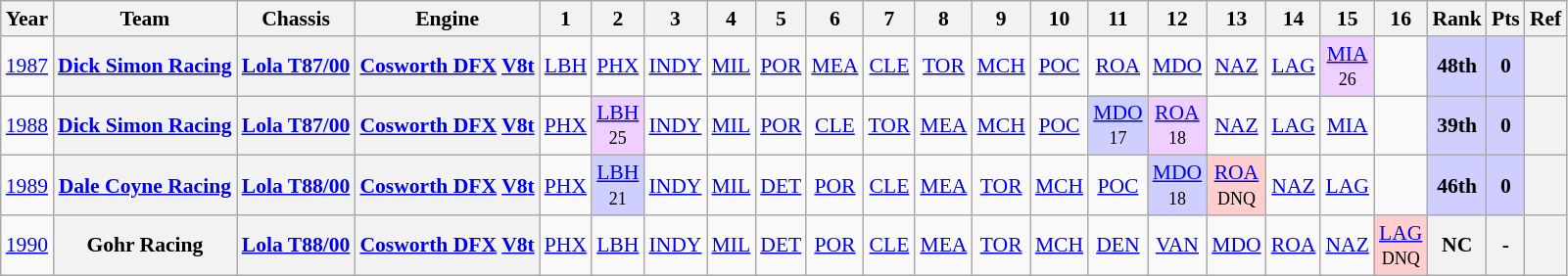<table class="wikitable" style="text-align:center; font-size:90%">
<tr>
<th>Year</th>
<th>Team</th>
<th>Chassis</th>
<th>Engine</th>
<th>1</th>
<th>2</th>
<th>3</th>
<th>4</th>
<th>5</th>
<th>6</th>
<th>7</th>
<th>8</th>
<th>9</th>
<th>10</th>
<th>11</th>
<th>12</th>
<th>13</th>
<th>14</th>
<th>15</th>
<th>16</th>
<th>Rank</th>
<th>Pts</th>
<th>Ref</th>
</tr>
<tr>
<td><a href='#'>1987</a></td>
<th><a href='#'>Dick Simon Racing</a></th>
<th><a href='#'>Lola T87/00</a></th>
<th><a href='#'>Cosworth DFX</a> <a href='#'>V8</a><a href='#'>t</a></th>
<td><a href='#'>LBH</a></td>
<td><a href='#'>PHX</a></td>
<td><a href='#'>INDY</a></td>
<td><a href='#'>MIL</a></td>
<td><a href='#'>POR</a></td>
<td><a href='#'>MEA</a></td>
<td><a href='#'>CLE</a></td>
<td><a href='#'>TOR</a></td>
<td><a href='#'>MCH</a></td>
<td><a href='#'>POC</a></td>
<td><a href='#'>ROA</a></td>
<td><a href='#'>MDO</a></td>
<td><a href='#'>NAZ</a></td>
<td><a href='#'>LAG</a></td>
<td style="background:#EFCFFF;"><a href='#'>MIA</a><br><small>26</small></td>
<td></td>
<th style="background:#CFCFFF;">48th</th>
<th style="background:#CFCFFF;">0</th>
<th></th>
</tr>
<tr>
<td><a href='#'>1988</a></td>
<th><a href='#'>Dick Simon Racing</a></th>
<th><a href='#'>Lola T87/00</a></th>
<th><a href='#'>Cosworth DFX</a> <a href='#'>V8</a><a href='#'>t</a></th>
<td><a href='#'>PHX</a></td>
<td style="background:#EFCFFF;"><a href='#'>LBH</a><br><small>25</small></td>
<td><a href='#'>INDY</a></td>
<td><a href='#'>MIL</a></td>
<td><a href='#'>POR</a></td>
<td><a href='#'>CLE</a></td>
<td><a href='#'>TOR</a></td>
<td><a href='#'>MEA</a></td>
<td><a href='#'>MCH</a></td>
<td><a href='#'>POC</a></td>
<td style="background:#CFCFFF;"><a href='#'>MDO</a><br><small>17</small></td>
<td style="background:#EFCFFF;"><a href='#'>ROA</a><br><small>18</small></td>
<td><a href='#'>NAZ</a></td>
<td><a href='#'>LAG</a></td>
<td><a href='#'>MIA</a></td>
<td></td>
<th style="background:#CFCFFF;">39th</th>
<th style="background:#CFCFFF;">0</th>
<th></th>
</tr>
<tr>
<td><a href='#'>1989</a></td>
<th><a href='#'>Dale Coyne Racing</a></th>
<th><a href='#'>Lola T88/00</a></th>
<th><a href='#'>Cosworth DFX</a> <a href='#'>V8</a><a href='#'>t</a></th>
<td><a href='#'>PHX</a></td>
<td style="background:#CFCFFF;"><a href='#'>LBH</a><br><small>21</small></td>
<td><a href='#'>INDY</a></td>
<td><a href='#'>MIL</a></td>
<td><a href='#'>DET</a></td>
<td><a href='#'>POR</a></td>
<td><a href='#'>CLE</a></td>
<td><a href='#'>MEA</a></td>
<td><a href='#'>TOR</a></td>
<td><a href='#'>MCH</a></td>
<td><a href='#'>POC</a></td>
<td style="background:#CFCFFF;"><a href='#'>MDO</a><br><small>18</small></td>
<td style="background:#FFCFCF;"><a href='#'>ROA</a><br><small>DNQ</small></td>
<td><a href='#'>NAZ</a></td>
<td><a href='#'>LAG</a></td>
<td></td>
<th style="background:#CFCFFF;">46th</th>
<th style="background:#CFCFFF;">0</th>
<th></th>
</tr>
<tr>
<td><a href='#'>1990</a></td>
<th>Gohr Racing</th>
<th><a href='#'>Lola T88/00</a></th>
<th><a href='#'>Cosworth DFX</a> <a href='#'>V8</a><a href='#'>t</a></th>
<td><a href='#'>PHX</a></td>
<td><a href='#'>LBH</a></td>
<td><a href='#'>INDY</a></td>
<td><a href='#'>MIL</a></td>
<td><a href='#'>DET</a></td>
<td><a href='#'>POR</a></td>
<td><a href='#'>CLE</a></td>
<td><a href='#'>MEA</a></td>
<td><a href='#'>TOR</a></td>
<td><a href='#'>MCH</a></td>
<td><a href='#'>DEN</a></td>
<td><a href='#'>VAN</a></td>
<td><a href='#'>MDO</a></td>
<td><a href='#'>ROA</a></td>
<td><a href='#'>NAZ</a></td>
<td style="background:#FFCFCF;"><a href='#'>LAG</a><br><small>DNQ</small></td>
<th>NC</th>
<th>-</th>
<th></th>
</tr>
</table>
